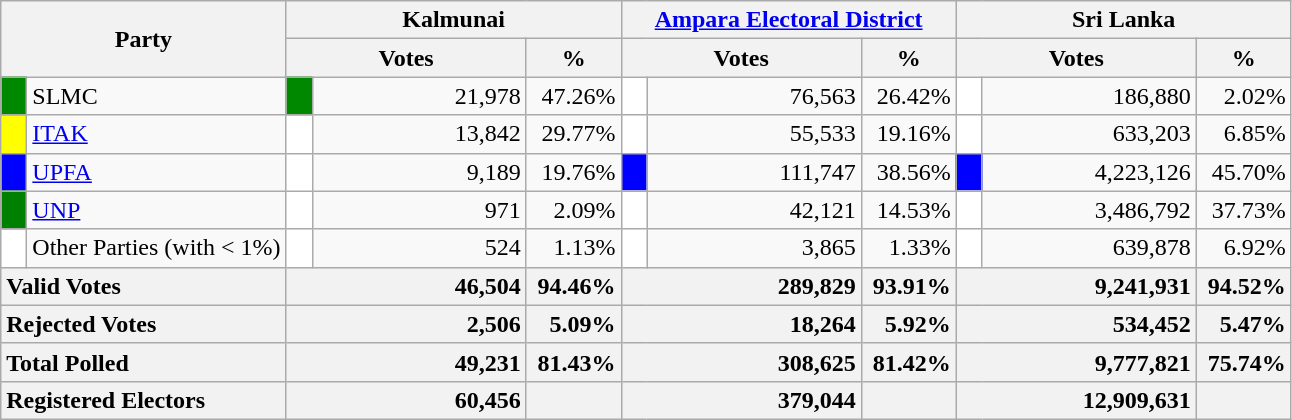<table class="wikitable">
<tr>
<th colspan="2" width="144px"rowspan="2">Party</th>
<th colspan="3" width="216px">Kalmunai</th>
<th colspan="3" width="216px"><a href='#'>Ampara Electoral District</a></th>
<th colspan="3" width="216px">Sri Lanka</th>
</tr>
<tr>
<th colspan="2" width="144px">Votes</th>
<th>%</th>
<th colspan="2" width="144px">Votes</th>
<th>%</th>
<th colspan="2" width="144px">Votes</th>
<th>%</th>
</tr>
<tr>
<td style="background-color:#008800;" width="10px"></td>
<td style="text-align:left;">SLMC</td>
<td style="background-color:#008800;" width="10px"></td>
<td style="text-align:right;">21,978</td>
<td style="text-align:right;">47.26%</td>
<td style="background-color:white;" width="10px"></td>
<td style="text-align:right;">76,563</td>
<td style="text-align:right;">26.42%</td>
<td style="background-color:white;" width="10px"></td>
<td style="text-align:right;">186,880</td>
<td style="text-align:right;">2.02%</td>
</tr>
<tr>
<td style="background-color:yellow;" width="10px"></td>
<td style="text-align:left;"><a href='#'>ITAK</a></td>
<td style="background-color:white;" width="10px"></td>
<td style="text-align:right;">13,842</td>
<td style="text-align:right;">29.77%</td>
<td style="background-color:white;" width="10px"></td>
<td style="text-align:right;">55,533</td>
<td style="text-align:right;">19.16%</td>
<td style="background-color:white;" width="10px"></td>
<td style="text-align:right;">633,203</td>
<td style="text-align:right;">6.85%</td>
</tr>
<tr>
<td style="background-color:blue;" width="10px"></td>
<td style="text-align:left;"><a href='#'>UPFA</a></td>
<td style="background-color:white;" width="10px"></td>
<td style="text-align:right;">9,189</td>
<td style="text-align:right;">19.76%</td>
<td style="background-color:blue;" width="10px"></td>
<td style="text-align:right;">111,747</td>
<td style="text-align:right;">38.56%</td>
<td style="background-color:blue;" width="10px"></td>
<td style="text-align:right;">4,223,126</td>
<td style="text-align:right;">45.70%</td>
</tr>
<tr>
<td style="background-color:green;" width="10px"></td>
<td style="text-align:left;"><a href='#'>UNP</a></td>
<td style="background-color:white;" width="10px"></td>
<td style="text-align:right;">971</td>
<td style="text-align:right;">2.09%</td>
<td style="background-color:white;" width="10px"></td>
<td style="text-align:right;">42,121</td>
<td style="text-align:right;">14.53%</td>
<td style="background-color:white;" width="10px"></td>
<td style="text-align:right;">3,486,792</td>
<td style="text-align:right;">37.73%</td>
</tr>
<tr>
<td style="background-color:white;" width="10px"></td>
<td style="text-align:left;">Other Parties (with < 1%)</td>
<td style="background-color:white;" width="10px"></td>
<td style="text-align:right;">524</td>
<td style="text-align:right;">1.13%</td>
<td style="background-color:white;" width="10px"></td>
<td style="text-align:right;">3,865</td>
<td style="text-align:right;">1.33%</td>
<td style="background-color:white;" width="10px"></td>
<td style="text-align:right;">639,878</td>
<td style="text-align:right;">6.92%</td>
</tr>
<tr>
<th colspan="2" width="144px"style="text-align:left;">Valid Votes</th>
<th style="text-align:right;"colspan="2" width="144px">46,504</th>
<th style="text-align:right;">94.46%</th>
<th style="text-align:right;"colspan="2" width="144px">289,829</th>
<th style="text-align:right;">93.91%</th>
<th style="text-align:right;"colspan="2" width="144px">9,241,931</th>
<th style="text-align:right;">94.52%</th>
</tr>
<tr>
<th colspan="2" width="144px"style="text-align:left;">Rejected Votes</th>
<th style="text-align:right;"colspan="2" width="144px">2,506</th>
<th style="text-align:right;">5.09%</th>
<th style="text-align:right;"colspan="2" width="144px">18,264</th>
<th style="text-align:right;">5.92%</th>
<th style="text-align:right;"colspan="2" width="144px">534,452</th>
<th style="text-align:right;">5.47%</th>
</tr>
<tr>
<th colspan="2" width="144px"style="text-align:left;">Total Polled</th>
<th style="text-align:right;"colspan="2" width="144px">49,231</th>
<th style="text-align:right;">81.43%</th>
<th style="text-align:right;"colspan="2" width="144px">308,625</th>
<th style="text-align:right;">81.42%</th>
<th style="text-align:right;"colspan="2" width="144px">9,777,821</th>
<th style="text-align:right;">75.74%</th>
</tr>
<tr>
<th colspan="2" width="144px"style="text-align:left;">Registered Electors</th>
<th style="text-align:right;"colspan="2" width="144px">60,456</th>
<th></th>
<th style="text-align:right;"colspan="2" width="144px">379,044</th>
<th></th>
<th style="text-align:right;"colspan="2" width="144px">12,909,631</th>
<th></th>
</tr>
</table>
